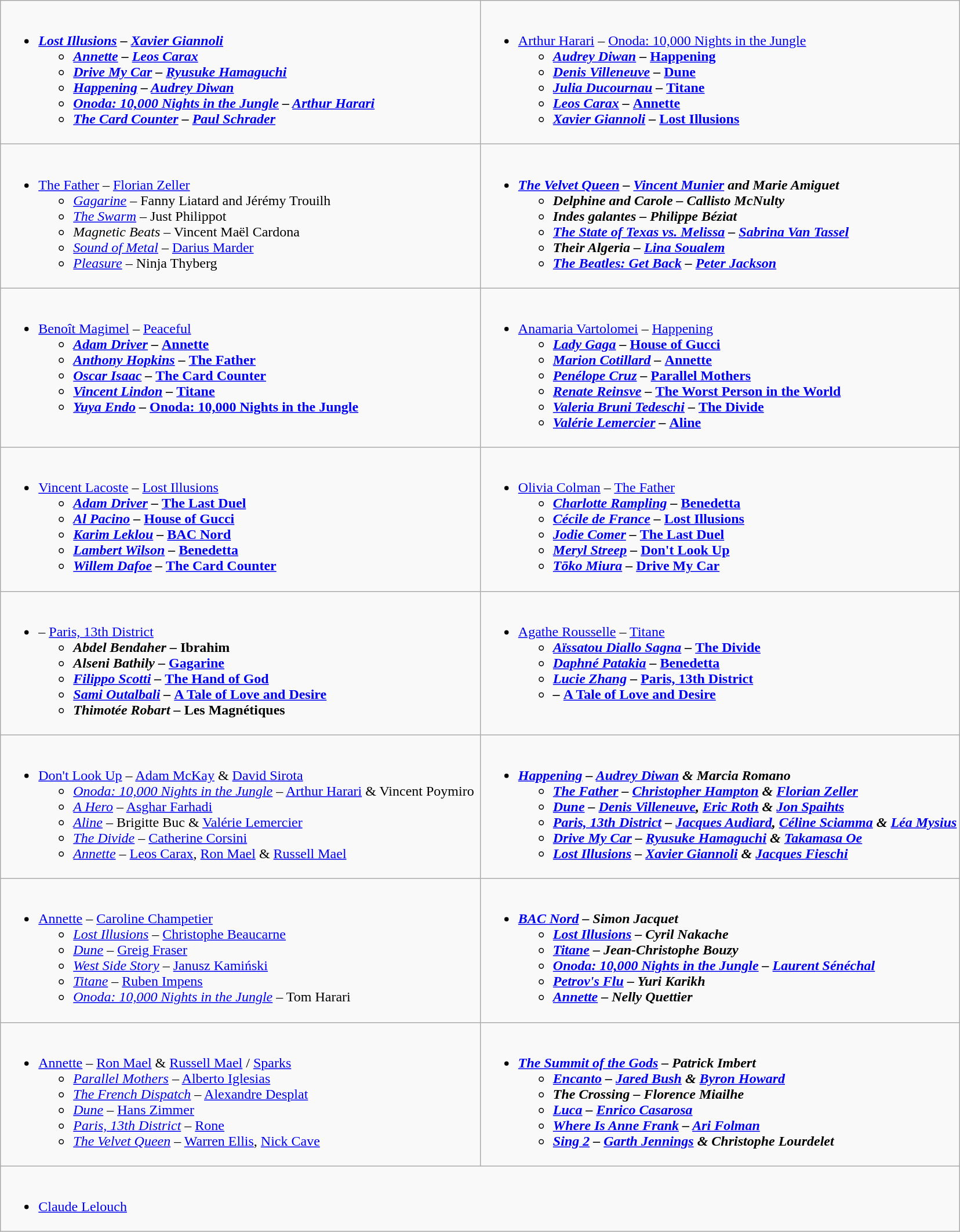<table class="wikitable" role="presentation">
<tr>
<td style="vertical-align:top; width:50%;"><br><ul><li><strong><em><a href='#'>Lost Illusions</a><em> – <a href='#'>Xavier Giannoli</a> <strong><ul><li></em><a href='#'>Annette</a><em> – <a href='#'>Leos Carax</a></li><li></em><a href='#'>Drive My Car</a><em> – <a href='#'>Ryusuke Hamaguchi</a></li><li></em><a href='#'>Happening</a><em> – <a href='#'>Audrey Diwan</a></li><li></em><a href='#'>Onoda: 10,000 Nights in the Jungle</a><em> – <a href='#'>Arthur Harari</a></li><li></em><a href='#'>The Card Counter</a><em> – <a href='#'>Paul Schrader</a></li></ul></li></ul></td>
<td style="vertical-align:top; width:50%;"><br><ul><li></strong><a href='#'>Arthur Harari</a> – </em><a href='#'>Onoda: 10,000 Nights in the Jungle</a><em> <strong><ul><li><a href='#'>Audrey Diwan</a> – </em><a href='#'>Happening</a><em></li><li><a href='#'>Denis Villeneuve</a> – </em><a href='#'>Dune</a><em></li><li><a href='#'>Julia Ducournau</a> – </em><a href='#'>Titane</a><em></li><li><a href='#'>Leos Carax</a> – </em><a href='#'>Annette</a><em></li><li><a href='#'>Xavier Giannoli</a> – </em><a href='#'>Lost Illusions</a><em></li></ul></li></ul></td>
</tr>
<tr>
<td style="vertical-align:top" width="50%"><br><ul><li></em></strong><a href='#'>The Father</a></em> – <a href='#'>Florian Zeller</a> </strong><ul><li><em><a href='#'>Gagarine</a></em> – Fanny Liatard and Jérémy Trouilh</li><li><em><a href='#'>The Swarm</a></em> – Just Philippot</li><li><em>Magnetic Beats</em> – Vincent Maël Cardona</li><li><em><a href='#'>Sound of Metal</a></em> – <a href='#'>Darius Marder</a></li><li><em><a href='#'>Pleasure</a></em> – Ninja Thyberg</li></ul></li></ul></td>
<td style="vertical-align:top; width:50%;"><br><ul><li><strong><em><a href='#'>The Velvet Queen</a><em> – <a href='#'>Vincent Munier</a> and Marie Amiguet <strong><ul><li></em>Delphine and Carole<em> – Callisto McNulty</li><li></em>Indes galantes<em> – Philippe Béziat</li><li></em><a href='#'>The State of Texas vs. Melissa</a><em> – <a href='#'>Sabrina Van Tassel</a></li><li></em>Their Algeria<em> – <a href='#'>Lina Soualem</a></li><li></em><a href='#'>The Beatles: Get Back</a><em> – <a href='#'>Peter Jackson</a></li></ul></li></ul></td>
</tr>
<tr>
<td style="vertical-align:top" width="50%"><br><ul><li></strong><a href='#'>Benoît Magimel</a> – </em><a href='#'>Peaceful</a><em> <strong><ul><li><a href='#'>Adam Driver</a> – </em><a href='#'>Annette</a><em></li><li><a href='#'>Anthony Hopkins</a> – </em><a href='#'>The Father</a><em></li><li><a href='#'>Oscar Isaac</a> – </em><a href='#'>The Card Counter</a><em></li><li><a href='#'>Vincent Lindon</a> – </em><a href='#'>Titane</a><em></li><li><a href='#'>Yuya Endo</a> – </em><a href='#'>Onoda: 10,000 Nights in the Jungle</a><em></li></ul></li></ul></td>
<td style="vertical-align:top; width:50%;"><br><ul><li></strong><a href='#'>Anamaria Vartolomei</a> – </em><a href='#'>Happening</a><em> <strong><ul><li><a href='#'>Lady Gaga</a> – </em><a href='#'>House of Gucci</a><em></li><li><a href='#'>Marion Cotillard</a> – </em><a href='#'>Annette</a><em></li><li><a href='#'>Penélope Cruz</a> – </em><a href='#'>Parallel Mothers</a><em></li><li><a href='#'>Renate Reinsve</a> – </em><a href='#'>The Worst Person in the World</a><em></li><li><a href='#'>Valeria Bruni Tedeschi</a> – </em><a href='#'>The Divide</a><em></li><li><a href='#'>Valérie Lemercier</a> – </em><a href='#'>Aline</a><em></li></ul></li></ul></td>
</tr>
<tr>
<td style="vertical-align:top" width="50%"><br><ul><li></strong><a href='#'>Vincent Lacoste</a> – </em><a href='#'>Lost Illusions</a><em> <strong><ul><li><a href='#'>Adam Driver</a> – </em><a href='#'>The Last Duel</a><em></li><li><a href='#'>Al Pacino</a> – </em><a href='#'>House of Gucci</a><em></li><li><a href='#'>Karim Leklou</a> – </em><a href='#'>BAC Nord</a><em></li><li><a href='#'>Lambert Wilson</a> – </em><a href='#'>Benedetta</a><em></li><li><a href='#'>Willem Dafoe</a> – </em><a href='#'>The Card Counter</a><em></li></ul></li></ul></td>
<td style="vertical-align:top; width:50%;"><br><ul><li></strong><a href='#'>Olivia Colman</a> – </em><a href='#'>The Father</a><em> <strong><ul><li><a href='#'>Charlotte Rampling</a> – </em><a href='#'>Benedetta</a><em></li><li><a href='#'>Cécile de France</a> – </em><a href='#'>Lost Illusions</a><em></li><li><a href='#'>Jodie Comer</a> – </em><a href='#'>The Last Duel</a><em></li><li><a href='#'>Meryl Streep</a> – </em><a href='#'>Don't Look Up</a><em></li><li><a href='#'>Tōko Miura</a> – </em><a href='#'>Drive My Car</a><em></li></ul></li></ul></td>
</tr>
<tr>
<td style="vertical-align:top" width="50%"><br><ul><li></strong> – </em><a href='#'>Paris, 13th District</a><em> <strong><ul><li>Abdel Bendaher – </em>Ibrahim<em></li><li>Alseni Bathily – </em><a href='#'>Gagarine</a><em></li><li><a href='#'>Filippo Scotti</a> – </em><a href='#'>The Hand of God</a><em></li><li><a href='#'>Sami Outalbali</a> – </em><a href='#'>A Tale of Love and Desire</a><em></li><li>Thimotée Robart – </em>Les Magnétiques<em></li></ul></li></ul></td>
<td style="vertical-align:top; width:50%;"><br><ul><li></strong><a href='#'>Agathe Rousselle</a> – </em><a href='#'>Titane</a><em> <strong><ul><li><a href='#'>Aïssatou Diallo Sagna</a> – </em><a href='#'>The Divide</a><em></li><li><a href='#'>Daphné Patakia</a> – </em><a href='#'>Benedetta</a><em></li><li><a href='#'>Lucie Zhang</a> – </em><a href='#'>Paris, 13th District</a><em></li><li> – </em><a href='#'>A Tale of Love and Desire</a><em></li></ul></li></ul></td>
</tr>
<tr>
<td style="vertical-align:top" width="50%"><br><ul><li></em></strong><a href='#'>Don't Look Up</a></em> – <a href='#'>Adam McKay</a> & <a href='#'>David Sirota</a> </strong><ul><li><em><a href='#'>Onoda: 10,000 Nights in the Jungle</a></em> – <a href='#'>Arthur Harari</a> & Vincent Poymiro</li><li><em><a href='#'>A Hero</a></em> – <a href='#'>Asghar Farhadi</a></li><li><em><a href='#'>Aline</a></em> – Brigitte Buc & <a href='#'>Valérie Lemercier</a></li><li><em><a href='#'>The Divide</a></em> – <a href='#'>Catherine Corsini</a></li><li><em><a href='#'>Annette</a></em> – <a href='#'>Leos Carax</a>, <a href='#'>Ron Mael</a> & <a href='#'>Russell Mael</a></li></ul></li></ul></td>
<td style="vertical-align:top; width:50%;"><br><ul><li><strong><em><a href='#'>Happening</a><em> – <a href='#'>Audrey Diwan</a> & Marcia Romano <strong><ul><li></em><a href='#'>The Father</a><em> – <a href='#'>Christopher Hampton</a> & <a href='#'>Florian Zeller</a></li><li></em><a href='#'>Dune</a><em> – <a href='#'>Denis Villeneuve</a>, <a href='#'>Eric Roth</a> & <a href='#'>Jon Spaihts</a></li><li></em><a href='#'>Paris, 13th District</a><em> – <a href='#'>Jacques Audiard</a>, <a href='#'>Céline Sciamma</a> & <a href='#'>Léa Mysius</a></li><li></em><a href='#'>Drive My Car</a><em> – <a href='#'>Ryusuke Hamaguchi</a> & <a href='#'>Takamasa Oe</a></li><li></em><a href='#'>Lost Illusions</a><em> – <a href='#'>Xavier Giannoli</a> & <a href='#'>Jacques Fieschi</a></li></ul></li></ul></td>
</tr>
<tr>
<td style="vertical-align:top" width="50%"><br><ul><li></em></strong><a href='#'>Annette</a></em> – <a href='#'>Caroline Champetier</a> </strong><ul><li><em><a href='#'>Lost Illusions</a></em> – <a href='#'>Christophe Beaucarne</a></li><li><em><a href='#'>Dune</a></em> – <a href='#'>Greig Fraser</a></li><li><em><a href='#'>West Side Story</a></em> – <a href='#'>Janusz Kamiński</a></li><li><em><a href='#'>Titane</a></em> – <a href='#'>Ruben Impens</a></li><li><em><a href='#'>Onoda: 10,000 Nights in the Jungle</a></em> – Tom Harari</li></ul></li></ul></td>
<td style="vertical-align:top; width:50%;"><br><ul><li><strong><em><a href='#'>BAC Nord</a><em> – Simon Jacquet <strong><ul><li></em><a href='#'>Lost Illusions</a><em> – Cyril Nakache</li><li></em><a href='#'>Titane</a><em> – Jean-Christophe Bouzy</li><li></em><a href='#'>Onoda: 10,000 Nights in the Jungle</a><em> – <a href='#'>Laurent Sénéchal</a></li><li></em><a href='#'>Petrov's Flu</a><em> – Yuri Karikh</li><li></em><a href='#'>Annette</a><em> – Nelly Quettier</li></ul></li></ul></td>
</tr>
<tr>
<td style="vertical-align:top" width="50%"><br><ul><li></em></strong><a href='#'>Annette</a></em> – <a href='#'>Ron Mael</a> & <a href='#'>Russell Mael</a> / <a href='#'>Sparks</a></strong> <ul><li><em><a href='#'>Parallel Mothers</a></em> – <a href='#'>Alberto Iglesias</a></li><li><em><a href='#'>The French Dispatch</a></em> – <a href='#'>Alexandre Desplat</a></li><li><em><a href='#'>Dune</a></em> – <a href='#'>Hans Zimmer</a></li><li><em><a href='#'>Paris, 13th District</a></em> – <a href='#'>Rone</a></li><li><em><a href='#'>The Velvet Queen</a></em> – <a href='#'>Warren Ellis</a>, <a href='#'>Nick Cave</a></li></ul></li></ul></td>
<td style="vertical-align:top; width:50%;"><br><ul><li><strong><em><a href='#'>The Summit of the Gods</a><em> – Patrick Imbert<strong> <ul><li></em><a href='#'>Encanto</a><em> – <a href='#'>Jared Bush</a> & <a href='#'>Byron Howard</a></li><li></em>The Crossing<em> – Florence Miailhe</li><li></em><a href='#'>Luca</a><em> – <a href='#'>Enrico Casarosa</a></li><li></em><a href='#'>Where Is Anne Frank</a><em> – <a href='#'>Ari Folman</a></li><li></em><a href='#'>Sing 2</a><em> – <a href='#'>Garth Jennings</a> & Christophe Lourdelet</li></ul></li></ul></td>
</tr>
<tr>
<td style="vertical-align:top" colspan="2"><br><ul><li></strong><a href='#'>Claude Lelouch</a><strong></li></ul></td>
</tr>
</table>
